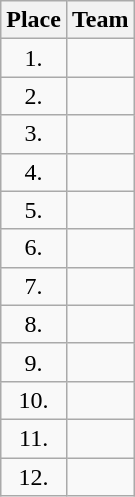<table class="wikitable" style="text-align: center;">
<tr>
<th>Place</th>
<th>Team</th>
</tr>
<tr>
<td>1.</td>
<td style="text-align:left;"></td>
</tr>
<tr>
<td>2.</td>
<td style="text-align:left;"></td>
</tr>
<tr>
<td>3.</td>
<td style="text-align:left;"></td>
</tr>
<tr>
<td>4.</td>
<td style="text-align:left;"></td>
</tr>
<tr>
<td>5.</td>
<td style="text-align:left;"></td>
</tr>
<tr>
<td>6.</td>
<td style="text-align:left;"></td>
</tr>
<tr>
<td>7.</td>
<td style="text-align:left;"></td>
</tr>
<tr>
<td>8.</td>
<td style="text-align:left;"></td>
</tr>
<tr>
<td>9.</td>
<td style="text-align:left;"></td>
</tr>
<tr>
<td>10.</td>
<td style="text-align:left;"></td>
</tr>
<tr>
<td>11.</td>
<td style="text-align:left;"></td>
</tr>
<tr>
<td>12.</td>
<td style="text-align:left;"></td>
</tr>
</table>
